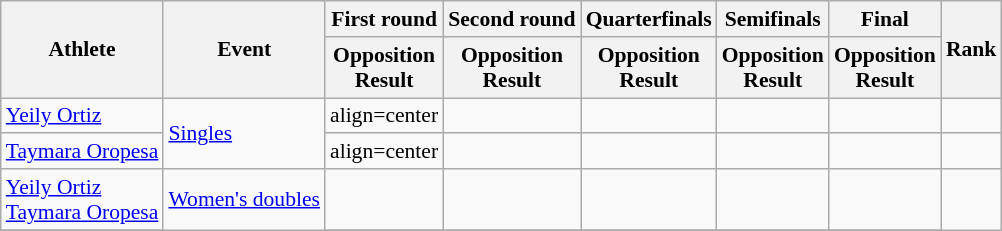<table class="wikitable" style="font-size:90%">
<tr>
<th rowspan="2">Athlete</th>
<th rowspan="2">Event</th>
<th>First round</th>
<th>Second round</th>
<th>Quarterfinals</th>
<th>Semifinals</th>
<th>Final</th>
<th rowspan="2">Rank</th>
</tr>
<tr>
<th>Opposition<br>Result</th>
<th>Opposition<br>Result</th>
<th>Opposition<br>Result</th>
<th>Opposition<br>Result</th>
<th>Opposition<br>Result</th>
</tr>
<tr>
<td><a href='#'>Yeily Ortiz</a></td>
<td rowspan=2><a href='#'>Singles</a></td>
<td>align=center </td>
<td></td>
<td></td>
<td></td>
<td></td>
<td></td>
</tr>
<tr>
<td><a href='#'>Taymara Oropesa</a></td>
<td>align=center </td>
<td></td>
<td></td>
<td></td>
<td></td>
<td></td>
</tr>
<tr>
<td><a href='#'>Yeily Ortiz</a><br><a href='#'>Taymara Oropesa</a></td>
<td rowspan=2><a href='#'>Women's doubles</a></td>
<td><br></td>
<td></td>
<td></td>
<td></td>
<td></td>
</tr>
<tr>
</tr>
</table>
